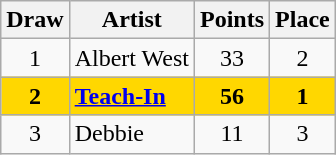<table class="sortable wikitable" style="margin: 1em auto 1em auto; text-align:center">
<tr>
<th>Draw</th>
<th>Artist</th>
<th>Points</th>
<th>Place</th>
</tr>
<tr>
<td>1</td>
<td align="left">Albert West</td>
<td>33</td>
<td>2</td>
</tr>
<tr style="font-weight:bold; background:gold;">
<td>2</td>
<td align="left"><a href='#'>Teach-In</a></td>
<td>56</td>
<td>1</td>
</tr>
<tr>
<td>3</td>
<td align="left">Debbie</td>
<td>11</td>
<td>3</td>
</tr>
</table>
